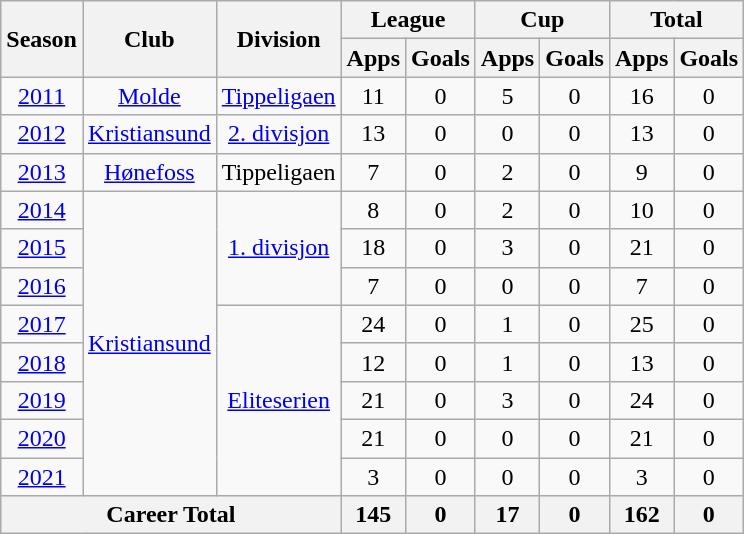<table class="wikitable" style="text-align: center;">
<tr>
<th rowspan="2">Season</th>
<th rowspan="2">Club</th>
<th rowspan="2">Division</th>
<th colspan="2">League</th>
<th colspan="2">Cup</th>
<th colspan="2">Total</th>
</tr>
<tr>
<th>Apps</th>
<th>Goals</th>
<th>Apps</th>
<th>Goals</th>
<th>Apps</th>
<th>Goals</th>
</tr>
<tr>
<td><a href='#'>2011</a></td>
<td rowspan="1" valign="center"><a href='#'>Molde</a></td>
<td rowspan="1" valign="center"><a href='#'>Tippeligaen</a></td>
<td>11</td>
<td>0</td>
<td>5</td>
<td>0</td>
<td>16</td>
<td>0</td>
</tr>
<tr>
<td><a href='#'>2012</a></td>
<td rowspan="1" valign="center"><a href='#'>Kristiansund</a></td>
<td rowspan="1" valign="center"><a href='#'>2. divisjon</a></td>
<td>13</td>
<td>0</td>
<td>0</td>
<td>0</td>
<td>13</td>
<td>0</td>
</tr>
<tr>
<td><a href='#'>2013</a></td>
<td rowspan="1" valign="center"><a href='#'>Hønefoss</a></td>
<td rowspan="1" valign="center">Tippeligaen</td>
<td>7</td>
<td>0</td>
<td>2</td>
<td>0</td>
<td>9</td>
<td>0</td>
</tr>
<tr>
<td><a href='#'>2014</a></td>
<td rowspan="8" valign="center"><a href='#'>Kristiansund</a></td>
<td rowspan="3" valign="center"><a href='#'>1. divisjon</a></td>
<td>8</td>
<td>0</td>
<td>2</td>
<td>0</td>
<td>10</td>
<td>0</td>
</tr>
<tr>
<td><a href='#'>2015</a></td>
<td>18</td>
<td>0</td>
<td>3</td>
<td>0</td>
<td>21</td>
<td>0</td>
</tr>
<tr>
<td><a href='#'>2016</a></td>
<td>7</td>
<td>0</td>
<td>0</td>
<td>0</td>
<td>7</td>
<td>0</td>
</tr>
<tr>
<td><a href='#'>2017</a></td>
<td rowspan="5" valign="center"><a href='#'>Eliteserien</a></td>
<td>24</td>
<td>0</td>
<td>1</td>
<td>0</td>
<td>25</td>
<td>0</td>
</tr>
<tr>
<td><a href='#'>2018</a></td>
<td>12</td>
<td>0</td>
<td>1</td>
<td>0</td>
<td>13</td>
<td>0</td>
</tr>
<tr>
<td><a href='#'>2019</a></td>
<td>21</td>
<td>0</td>
<td>3</td>
<td>0</td>
<td>24</td>
<td>0</td>
</tr>
<tr>
<td><a href='#'>2020</a></td>
<td>21</td>
<td>0</td>
<td>0</td>
<td>0</td>
<td>21</td>
<td>0</td>
</tr>
<tr>
<td><a href='#'>2021</a></td>
<td>3</td>
<td>0</td>
<td>0</td>
<td>0</td>
<td>3</td>
<td>0</td>
</tr>
<tr>
<th colspan="3">Career Total</th>
<th>145</th>
<th>0</th>
<th>17</th>
<th>0</th>
<th>162</th>
<th>0</th>
</tr>
</table>
